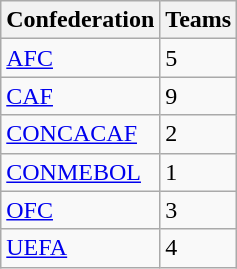<table class="wikitable sortable">
<tr>
<th>Confederation</th>
<th>Teams</th>
</tr>
<tr>
<td><a href='#'>AFC</a></td>
<td>5</td>
</tr>
<tr>
<td><a href='#'>CAF</a></td>
<td>9</td>
</tr>
<tr>
<td><a href='#'>CONCACAF</a></td>
<td>2</td>
</tr>
<tr>
<td><a href='#'>CONMEBOL</a></td>
<td>1</td>
</tr>
<tr>
<td><a href='#'>OFC</a></td>
<td>3</td>
</tr>
<tr>
<td><a href='#'>UEFA</a></td>
<td>4</td>
</tr>
</table>
